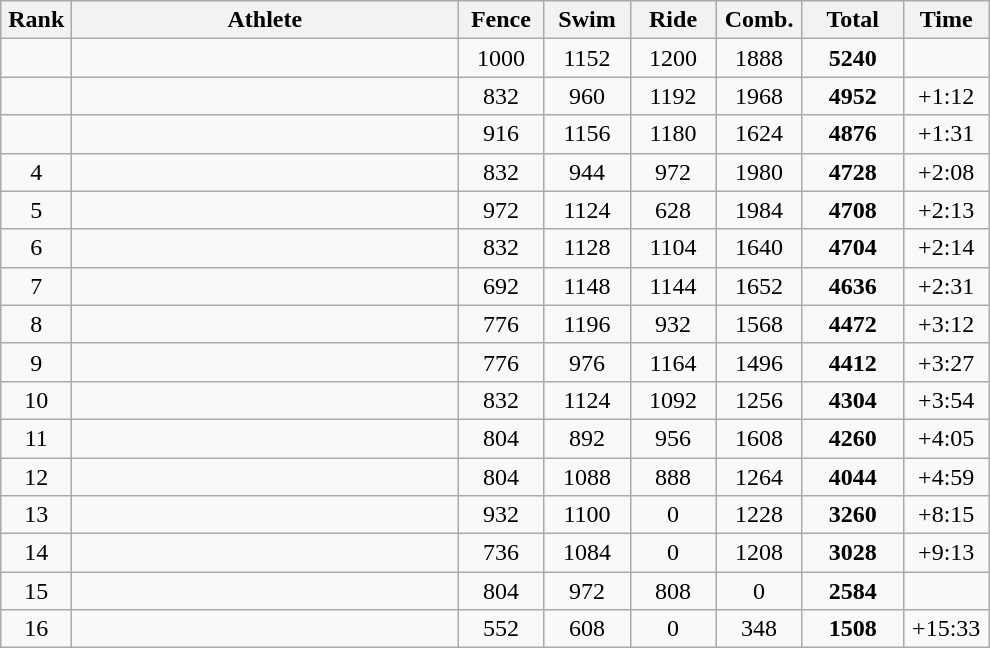<table class=wikitable style="text-align:center">
<tr>
<th width=40>Rank</th>
<th width=250>Athlete</th>
<th width=50>Fence</th>
<th width=50>Swim</th>
<th width=50>Ride</th>
<th width=50>Comb.</th>
<th width=60>Total</th>
<th width=50>Time</th>
</tr>
<tr>
<td></td>
<td align=left></td>
<td>1000</td>
<td>1152</td>
<td>1200</td>
<td>1888</td>
<td><strong>5240</strong></td>
<td></td>
</tr>
<tr>
<td></td>
<td align=left></td>
<td>832</td>
<td>960</td>
<td>1192</td>
<td>1968</td>
<td><strong>4952</strong></td>
<td>+1:12</td>
</tr>
<tr>
<td></td>
<td align=left></td>
<td>916</td>
<td>1156</td>
<td>1180</td>
<td>1624</td>
<td><strong>4876</strong></td>
<td>+1:31</td>
</tr>
<tr>
<td>4</td>
<td align=left></td>
<td>832</td>
<td>944</td>
<td>972</td>
<td>1980</td>
<td><strong>4728</strong></td>
<td>+2:08</td>
</tr>
<tr>
<td>5</td>
<td align=left></td>
<td>972</td>
<td>1124</td>
<td>628</td>
<td>1984</td>
<td><strong>4708</strong></td>
<td>+2:13</td>
</tr>
<tr>
<td>6</td>
<td align=left></td>
<td>832</td>
<td>1128</td>
<td>1104</td>
<td>1640</td>
<td><strong>4704</strong></td>
<td>+2:14</td>
</tr>
<tr>
<td>7</td>
<td align=left></td>
<td>692</td>
<td>1148</td>
<td>1144</td>
<td>1652</td>
<td><strong>4636</strong></td>
<td>+2:31</td>
</tr>
<tr>
<td>8</td>
<td align=left></td>
<td>776</td>
<td>1196</td>
<td>932</td>
<td>1568</td>
<td><strong>4472</strong></td>
<td>+3:12</td>
</tr>
<tr>
<td>9</td>
<td align=left></td>
<td>776</td>
<td>976</td>
<td>1164</td>
<td>1496</td>
<td><strong>4412</strong></td>
<td>+3:27</td>
</tr>
<tr>
<td>10</td>
<td align=left></td>
<td>832</td>
<td>1124</td>
<td>1092</td>
<td>1256</td>
<td><strong>4304</strong></td>
<td>+3:54</td>
</tr>
<tr>
<td>11</td>
<td align=left></td>
<td>804</td>
<td>892</td>
<td>956</td>
<td>1608</td>
<td><strong>4260</strong></td>
<td>+4:05</td>
</tr>
<tr>
<td>12</td>
<td align=left></td>
<td>804</td>
<td>1088</td>
<td>888</td>
<td>1264</td>
<td><strong>4044</strong></td>
<td>+4:59</td>
</tr>
<tr>
<td>13</td>
<td align=left></td>
<td>932</td>
<td>1100</td>
<td>0</td>
<td>1228</td>
<td><strong>3260</strong></td>
<td>+8:15</td>
</tr>
<tr>
<td>14</td>
<td align=left></td>
<td>736</td>
<td>1084</td>
<td>0</td>
<td>1208</td>
<td><strong>3028</strong></td>
<td>+9:13</td>
</tr>
<tr>
<td>15</td>
<td align=left></td>
<td>804</td>
<td>972</td>
<td>808</td>
<td>0</td>
<td><strong>2584</strong></td>
<td></td>
</tr>
<tr>
<td>16</td>
<td align=left></td>
<td>552</td>
<td>608</td>
<td>0</td>
<td>348</td>
<td><strong>1508</strong></td>
<td>+15:33</td>
</tr>
</table>
